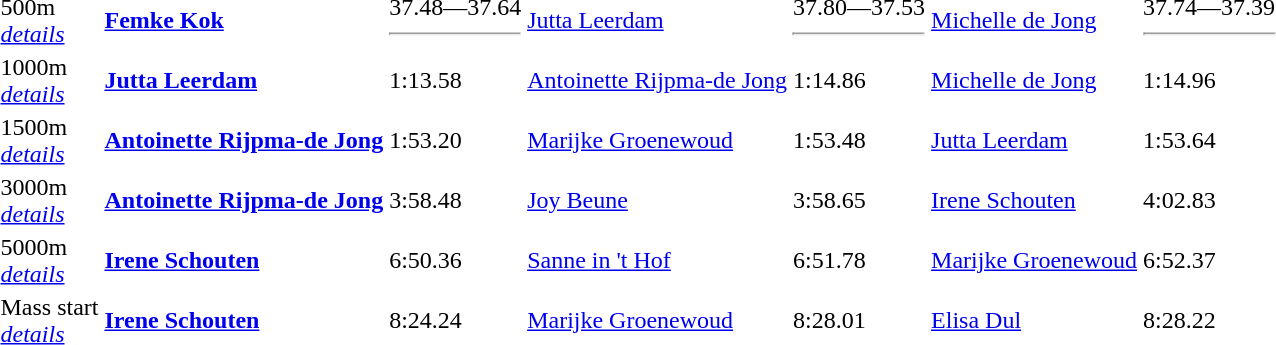<table>
<tr>
<td>500m <br> <a href='#'><em>details</em></a></td>
<td><strong><a href='#'>Femke Kok</a></strong></td>
<td>37.48—37.64 <hr> </td>
<td><a href='#'>Jutta Leerdam</a></td>
<td>37.80—37.53 <hr> </td>
<td><a href='#'>Michelle de Jong</a></td>
<td>37.74—37.39 <hr> </td>
</tr>
<tr>
<td>1000m <br> <a href='#'><em>details</em></a></td>
<td><strong><a href='#'>Jutta Leerdam</a></strong></td>
<td>1:13.58</td>
<td><a href='#'>Antoinette Rijpma-de Jong</a></td>
<td>1:14.86</td>
<td><a href='#'>Michelle de Jong</a></td>
<td>1:14.96</td>
</tr>
<tr>
<td>1500m <br> <a href='#'><em>details</em></a></td>
<td><strong><a href='#'>Antoinette Rijpma-de Jong</a></strong></td>
<td>1:53.20</td>
<td><a href='#'>Marijke Groenewoud</a></td>
<td>1:53.48</td>
<td><a href='#'>Jutta Leerdam</a></td>
<td>1:53.64</td>
</tr>
<tr>
<td>3000m <br> <a href='#'><em>details</em></a></td>
<td><strong><a href='#'>Antoinette Rijpma-de Jong</a></strong></td>
<td>3:58.48</td>
<td><a href='#'>Joy Beune</a></td>
<td>3:58.65</td>
<td><a href='#'>Irene Schouten</a></td>
<td>4:02.83</td>
</tr>
<tr>
<td>5000m <br> <a href='#'><em>details</em></a></td>
<td><strong><a href='#'>Irene Schouten</a></strong></td>
<td>6:50.36</td>
<td><a href='#'>Sanne in 't Hof</a></td>
<td>6:51.78</td>
<td><a href='#'>Marijke Groenewoud</a></td>
<td>6:52.37</td>
</tr>
<tr>
<td>Mass start <br> <a href='#'><em>details</em></a></td>
<td><strong><a href='#'>Irene Schouten</a></strong></td>
<td>8:24.24</td>
<td><a href='#'>Marijke Groenewoud</a></td>
<td>8:28.01</td>
<td><a href='#'>Elisa Dul</a></td>
<td>8:28.22</td>
</tr>
</table>
